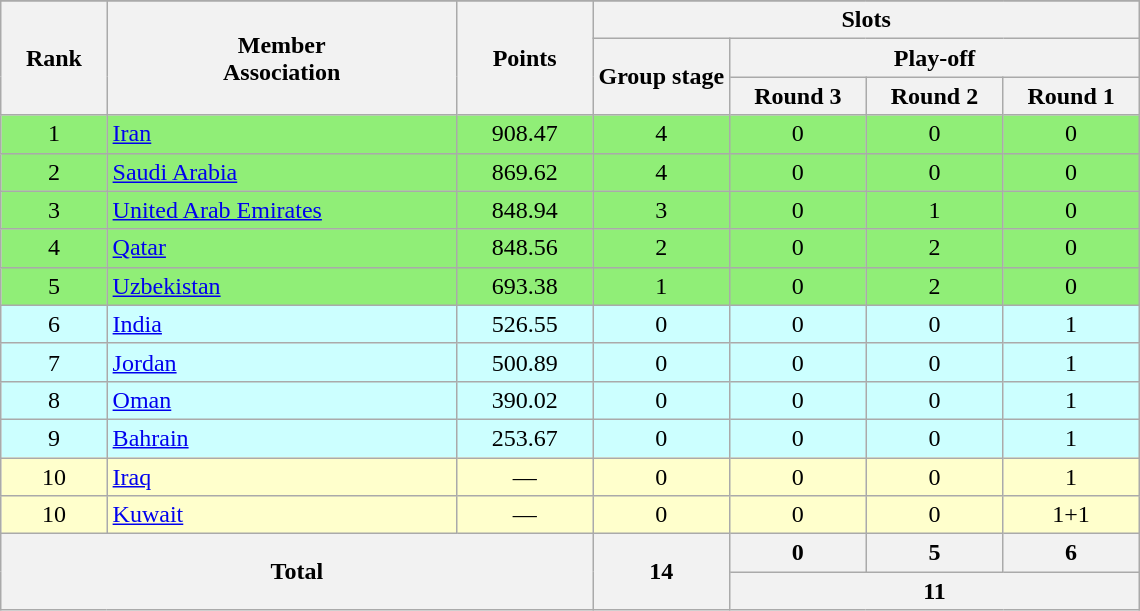<table class="wikitable" style="text-align:center">
<tr>
</tr>
<tr>
<th rowspan=3>Rank</th>
<th rowspan=3>Member<br>Association</th>
<th rowspan=3 width=12%>Points</th>
<th colspan=4>Slots</th>
</tr>
<tr>
<th rowspan=2 width=12%>Group stage</th>
<th colspan=3>Play-off</th>
</tr>
<tr>
<th width=12%>Round 3</th>
<th width=12%>Round 2</th>
<th width=12%>Round 1</th>
</tr>
<tr bgcolor=#90EE77>
<td>1</td>
<td align=left> <a href='#'>Iran</a></td>
<td>908.47</td>
<td>4</td>
<td>0</td>
<td>0</td>
<td>0</td>
</tr>
<tr bgcolor=#90EE77>
<td>2</td>
<td align=left> <a href='#'>Saudi Arabia</a></td>
<td>869.62</td>
<td>4</td>
<td>0</td>
<td>0</td>
<td>0</td>
</tr>
<tr bgcolor=#90EE77>
<td>3</td>
<td align=left> <a href='#'>United Arab Emirates</a></td>
<td>848.94</td>
<td>3</td>
<td>0</td>
<td>1</td>
<td>0</td>
</tr>
<tr bgcolor=#90EE77>
<td>4</td>
<td align=left> <a href='#'>Qatar</a></td>
<td>848.56</td>
<td>2</td>
<td>0</td>
<td>2</td>
<td>0</td>
</tr>
<tr bgcolor=#90EE77>
<td>5</td>
<td align=left> <a href='#'>Uzbekistan</a></td>
<td>693.38</td>
<td>1</td>
<td>0</td>
<td>2</td>
<td>0</td>
</tr>
<tr bgcolor=#ccffff>
<td>6</td>
<td align=left> <a href='#'>India</a></td>
<td>526.55</td>
<td>0</td>
<td>0</td>
<td>0</td>
<td>1</td>
</tr>
<tr bgcolor=#ccffff>
<td>7</td>
<td align=left> <a href='#'>Jordan</a></td>
<td>500.89</td>
<td>0</td>
<td>0</td>
<td>0</td>
<td>1</td>
</tr>
<tr bgcolor=#ccffff>
<td>8</td>
<td align=left> <a href='#'>Oman</a></td>
<td>390.02</td>
<td>0</td>
<td>0</td>
<td>0</td>
<td>1</td>
</tr>
<tr bgcolor=#ccffff>
<td>9</td>
<td align=left> <a href='#'>Bahrain</a></td>
<td>253.67</td>
<td>0</td>
<td>0</td>
<td>0</td>
<td>1</td>
</tr>
<tr bgcolor=#ffffcc>
<td>10</td>
<td align=left> <a href='#'>Iraq</a></td>
<td>—</td>
<td>0</td>
<td>0</td>
<td>0</td>
<td>1</td>
</tr>
<tr bgcolor=#ffffcc>
<td>10</td>
<td align=left> <a href='#'>Kuwait</a></td>
<td>—</td>
<td>0</td>
<td>0</td>
<td>0</td>
<td>1+1</td>
</tr>
<tr>
<th colspan=3 rowspan=2>Total</th>
<th rowspan=2>14</th>
<th>0</th>
<th>5</th>
<th>6</th>
</tr>
<tr>
<th colspan=3>11</th>
</tr>
</table>
